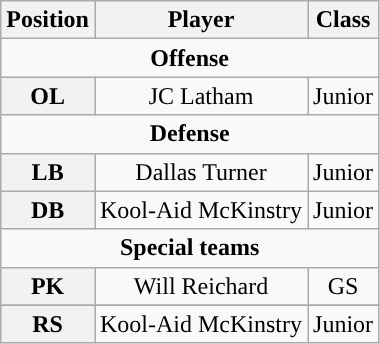<table class="wikitable">
<tr>
<th>Position</th>
<th>Player</th>
<th>Class</th>
</tr>
<tr>
<td colspan="4" style="text-align:center; "><strong>Offense</strong></td>
</tr>
<tr style="text-align:center;">
<th rowspan="1">OL</th>
<td>JC Latham</td>
<td>Junior</td>
</tr>
<tr>
<td colspan="4" style="text-align:center; "><strong>Defense</strong></td>
</tr>
<tr style="text-align:center;">
<th rowspan="1">LB</th>
<td>Dallas Turner</td>
<td>Junior</td>
</tr>
<tr style="text-align:center;">
<th rowspan="1">DB</th>
<td>Kool-Aid McKinstry</td>
<td>Junior</td>
</tr>
<tr>
<td colspan="4" style="text-align:center; "><strong>Special teams</strong></td>
</tr>
<tr style="text-align:center;">
<th rowspan="1">PK</th>
<td>Will Reichard</td>
<td>GS</td>
</tr>
<tr>
</tr>
<tr style="text-align:center;">
<th rowspan="1">RS</th>
<td>Kool-Aid McKinstry</td>
<td>Junior</td>
</tr>
</table>
